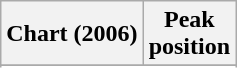<table class="wikitable sortable plainrowheaders">
<tr>
<th scope="col">Chart (2006)</th>
<th scope="col">Peak<br>position</th>
</tr>
<tr>
</tr>
<tr>
</tr>
<tr>
</tr>
<tr>
</tr>
<tr>
</tr>
<tr>
</tr>
<tr>
</tr>
<tr>
</tr>
</table>
